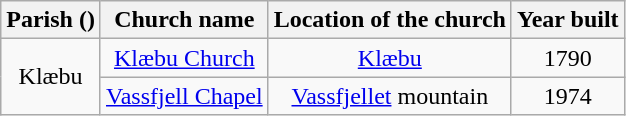<table class="wikitable" style="text-align:center">
<tr>
<th>Parish ()</th>
<th>Church name</th>
<th>Location of the church</th>
<th>Year built</th>
</tr>
<tr>
<td rowspan="2">Klæbu</td>
<td><a href='#'>Klæbu Church</a></td>
<td><a href='#'>Klæbu</a></td>
<td>1790</td>
</tr>
<tr>
<td><a href='#'>Vassfjell Chapel</a></td>
<td><a href='#'>Vassfjellet</a> mountain</td>
<td>1974</td>
</tr>
</table>
